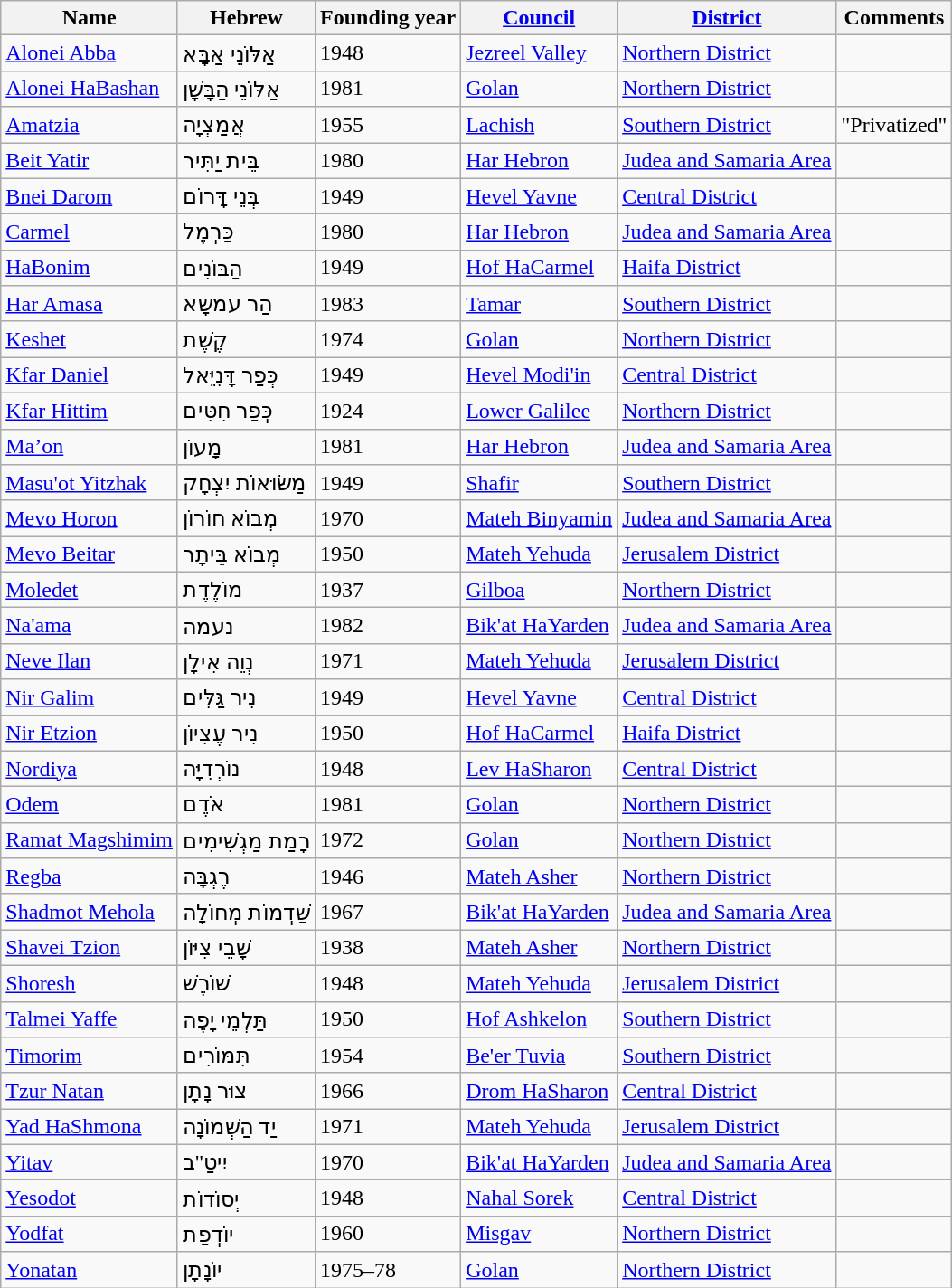<table class="wikitable sortable">
<tr>
<th>Name</th>
<th>Hebrew</th>
<th>Founding year</th>
<th><a href='#'>Council</a></th>
<th><a href='#'>District</a></th>
<th>Comments</th>
</tr>
<tr>
<td><a href='#'>Alonei Abba</a></td>
<td>אַלּוֹנֵי אַבָּא</td>
<td>1948</td>
<td><a href='#'>Jezreel Valley</a></td>
<td><a href='#'>Northern District</a></td>
<td></td>
</tr>
<tr>
<td><a href='#'>Alonei HaBashan</a></td>
<td>אַלּוֹנֵי הַבָּשָׁן</td>
<td>1981</td>
<td><a href='#'>Golan</a></td>
<td><a href='#'>Northern District</a></td>
<td></td>
</tr>
<tr>
<td><a href='#'>Amatzia</a></td>
<td>אֲמַצְיָה</td>
<td>1955</td>
<td><a href='#'>Lachish</a></td>
<td><a href='#'>Southern District</a></td>
<td>"Privatized"</td>
</tr>
<tr>
<td><a href='#'>Beit Yatir</a></td>
<td>בֵּית יַתִּיר</td>
<td>1980</td>
<td><a href='#'>Har Hebron</a></td>
<td><a href='#'>Judea and Samaria Area</a></td>
<td></td>
</tr>
<tr>
<td><a href='#'>Bnei Darom</a></td>
<td>בְּנֵי דָּרוֹם</td>
<td>1949</td>
<td><a href='#'>Hevel Yavne</a></td>
<td><a href='#'>Central District</a></td>
<td></td>
</tr>
<tr>
<td><a href='#'>Carmel</a></td>
<td>כַּרְמֶל</td>
<td>1980</td>
<td><a href='#'>Har Hebron</a></td>
<td><a href='#'>Judea and Samaria Area</a></td>
<td></td>
</tr>
<tr>
<td><a href='#'>HaBonim</a></td>
<td>הַבּוֹנִים</td>
<td>1949</td>
<td><a href='#'>Hof HaCarmel</a></td>
<td><a href='#'>Haifa District</a></td>
<td></td>
</tr>
<tr>
<td><a href='#'>Har Amasa</a></td>
<td>הַר עמשָא</td>
<td>1983</td>
<td><a href='#'>Tamar</a></td>
<td><a href='#'>Southern District</a></td>
<td></td>
</tr>
<tr>
<td><a href='#'>Keshet</a></td>
<td>קֶשֶׁת</td>
<td>1974</td>
<td><a href='#'>Golan</a></td>
<td><a href='#'>Northern District</a></td>
<td></td>
</tr>
<tr>
<td><a href='#'>Kfar Daniel</a></td>
<td>כְּפַר דָּנִיֵּאל</td>
<td>1949</td>
<td><a href='#'>Hevel Modi'in</a></td>
<td><a href='#'>Central District</a></td>
<td></td>
</tr>
<tr>
<td><a href='#'>Kfar Hittim</a></td>
<td>כְּפַר חִטִּים</td>
<td>1924</td>
<td><a href='#'>Lower Galilee</a></td>
<td><a href='#'>Northern District</a></td>
<td></td>
</tr>
<tr>
<td><a href='#'>Ma’on</a></td>
<td>מָעוֹן</td>
<td>1981</td>
<td><a href='#'>Har Hebron</a></td>
<td><a href='#'>Judea and Samaria Area</a></td>
<td></td>
</tr>
<tr>
<td><a href='#'>Masu'ot Yitzhak</a></td>
<td>מַשּׂוּאוֹת יִצְחָק</td>
<td>1949</td>
<td><a href='#'>Shafir</a></td>
<td><a href='#'>Southern District</a></td>
<td></td>
</tr>
<tr>
<td><a href='#'>Mevo Horon</a></td>
<td>מְבוֹא חוֹרוֹן</td>
<td>1970</td>
<td><a href='#'>Mateh Binyamin</a></td>
<td><a href='#'>Judea and Samaria Area</a></td>
<td></td>
</tr>
<tr>
<td><a href='#'>Mevo Beitar</a></td>
<td>מְבוֹא בֵּיתָר</td>
<td>1950</td>
<td><a href='#'>Mateh Yehuda</a></td>
<td><a href='#'>Jerusalem District</a></td>
<td></td>
</tr>
<tr>
<td><a href='#'>Moledet</a></td>
<td>מוֹלֶדֶת</td>
<td>1937</td>
<td><a href='#'>Gilboa</a></td>
<td><a href='#'>Northern District</a></td>
<td></td>
</tr>
<tr>
<td><a href='#'>Na'ama</a></td>
<td>נעמה</td>
<td>1982</td>
<td><a href='#'>Bik'at HaYarden</a></td>
<td><a href='#'>Judea and Samaria Area</a></td>
<td></td>
</tr>
<tr>
<td><a href='#'>Neve Ilan</a></td>
<td>נְוֵה אִילָן</td>
<td>1971</td>
<td><a href='#'>Mateh Yehuda</a></td>
<td><a href='#'>Jerusalem District</a></td>
<td></td>
</tr>
<tr>
<td><a href='#'>Nir Galim</a></td>
<td>נִיר גַּלִּים</td>
<td>1949</td>
<td><a href='#'>Hevel Yavne</a></td>
<td><a href='#'>Central District</a></td>
<td></td>
</tr>
<tr>
<td><a href='#'>Nir Etzion</a></td>
<td>נִיר עֶצִיוֹן</td>
<td>1950</td>
<td><a href='#'>Hof HaCarmel</a></td>
<td><a href='#'>Haifa District</a></td>
<td></td>
</tr>
<tr>
<td><a href='#'>Nordiya</a></td>
<td>נוֹרְדִיָּה</td>
<td>1948</td>
<td><a href='#'>Lev HaSharon</a></td>
<td><a href='#'>Central District</a></td>
<td></td>
</tr>
<tr>
<td><a href='#'>Odem</a></td>
<td>אֹדֶם</td>
<td>1981</td>
<td><a href='#'>Golan</a></td>
<td><a href='#'>Northern District</a></td>
<td></td>
</tr>
<tr>
<td><a href='#'>Ramat Magshimim</a></td>
<td>רָמַת מַגְשִׁימִים</td>
<td>1972</td>
<td><a href='#'>Golan</a></td>
<td><a href='#'>Northern District</a></td>
<td></td>
</tr>
<tr>
<td><a href='#'>Regba</a></td>
<td>רֶגְבָּה</td>
<td>1946</td>
<td><a href='#'>Mateh Asher</a></td>
<td><a href='#'>Northern District</a></td>
<td></td>
</tr>
<tr>
<td><a href='#'>Shadmot Mehola</a></td>
<td>שַׁדְמוֹת מְחוֹלָה</td>
<td>1967</td>
<td><a href='#'>Bik'at HaYarden</a></td>
<td><a href='#'>Judea and Samaria Area</a></td>
<td></td>
</tr>
<tr>
<td><a href='#'>Shavei Tzion</a></td>
<td>שָׁבֵי צִיּוֹן</td>
<td>1938</td>
<td><a href='#'>Mateh Asher</a></td>
<td><a href='#'>Northern District</a></td>
<td></td>
</tr>
<tr>
<td><a href='#'>Shoresh</a></td>
<td>שׁוֹרֶשׁ</td>
<td>1948</td>
<td><a href='#'>Mateh Yehuda</a></td>
<td><a href='#'>Jerusalem District</a></td>
<td></td>
</tr>
<tr>
<td><a href='#'>Talmei Yaffe</a></td>
<td>תַּלְמֵי יָפֶה</td>
<td>1950</td>
<td><a href='#'>Hof Ashkelon</a></td>
<td><a href='#'>Southern District</a></td>
<td></td>
</tr>
<tr>
<td><a href='#'>Timorim</a></td>
<td>תִּמּוֹרִים</td>
<td>1954</td>
<td><a href='#'>Be'er Tuvia</a></td>
<td><a href='#'>Southern District</a></td>
<td></td>
</tr>
<tr>
<td><a href='#'>Tzur Natan</a></td>
<td>צוּר נָתָן</td>
<td>1966</td>
<td><a href='#'>Drom HaSharon</a></td>
<td><a href='#'>Central District</a></td>
<td></td>
</tr>
<tr>
<td><a href='#'>Yad HaShmona</a></td>
<td>יַד הַשְּׁמוֹנָה</td>
<td>1971</td>
<td><a href='#'>Mateh Yehuda</a></td>
<td><a href='#'>Jerusalem District</a></td>
<td></td>
</tr>
<tr>
<td><a href='#'>Yitav</a></td>
<td>יִיטַ"ב</td>
<td>1970</td>
<td><a href='#'>Bik'at HaYarden</a></td>
<td><a href='#'>Judea and Samaria Area</a></td>
<td></td>
</tr>
<tr>
<td><a href='#'>Yesodot</a></td>
<td>יְסוֹדוֹת</td>
<td>1948</td>
<td><a href='#'>Nahal Sorek</a></td>
<td><a href='#'>Central District</a></td>
<td></td>
</tr>
<tr>
<td><a href='#'>Yodfat</a></td>
<td>יוֹדְפַת</td>
<td>1960</td>
<td><a href='#'>Misgav</a></td>
<td><a href='#'>Northern District</a></td>
<td></td>
</tr>
<tr>
<td><a href='#'>Yonatan</a></td>
<td>יוֹנָתָן</td>
<td>1975–78</td>
<td><a href='#'>Golan</a></td>
<td><a href='#'>Northern District</a></td>
<td></td>
</tr>
</table>
